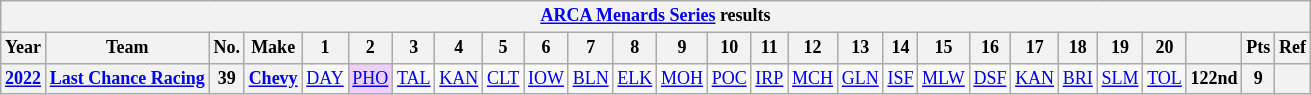<table class="wikitable" style="text-align:center; font-size:75%">
<tr>
<th colspan="27"><a href='#'>ARCA Menards Series</a> results</th>
</tr>
<tr>
<th>Year</th>
<th>Team</th>
<th>No.</th>
<th>Make</th>
<th>1</th>
<th>2</th>
<th>3</th>
<th>4</th>
<th>5</th>
<th>6</th>
<th>7</th>
<th>8</th>
<th>9</th>
<th>10</th>
<th>11</th>
<th>12</th>
<th>13</th>
<th>14</th>
<th>15</th>
<th>16</th>
<th>17</th>
<th>18</th>
<th>19</th>
<th>20</th>
<th></th>
<th>Pts</th>
<th>Ref</th>
</tr>
<tr>
<th><a href='#'>2022</a></th>
<th><a href='#'>Last Chance Racing</a></th>
<th>39</th>
<th><a href='#'>Chevy</a></th>
<td><a href='#'>DAY</a></td>
<td style="background:#EFCFFF;"><a href='#'>PHO</a><br></td>
<td><a href='#'>TAL</a></td>
<td><a href='#'>KAN</a></td>
<td><a href='#'>CLT</a></td>
<td><a href='#'>IOW</a></td>
<td><a href='#'>BLN</a></td>
<td><a href='#'>ELK</a></td>
<td><a href='#'>MOH</a></td>
<td><a href='#'>POC</a></td>
<td><a href='#'>IRP</a></td>
<td><a href='#'>MCH</a></td>
<td><a href='#'>GLN</a></td>
<td><a href='#'>ISF</a></td>
<td><a href='#'>MLW</a></td>
<td><a href='#'>DSF</a></td>
<td><a href='#'>KAN</a></td>
<td><a href='#'>BRI</a></td>
<td><a href='#'>SLM</a></td>
<td><a href='#'>TOL</a></td>
<th>122nd</th>
<th>9</th>
<th></th>
</tr>
</table>
